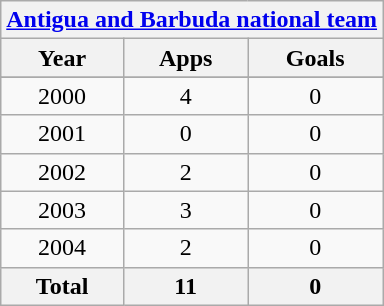<table class="wikitable" style="text-align:center">
<tr>
<th colspan=3><a href='#'>Antigua and Barbuda national team</a></th>
</tr>
<tr>
<th>Year</th>
<th>Apps</th>
<th>Goals</th>
</tr>
<tr>
</tr>
<tr>
<td>2000</td>
<td>4</td>
<td>0</td>
</tr>
<tr>
<td>2001</td>
<td>0</td>
<td>0</td>
</tr>
<tr>
<td>2002</td>
<td>2</td>
<td>0</td>
</tr>
<tr>
<td>2003</td>
<td>3</td>
<td>0</td>
</tr>
<tr>
<td>2004</td>
<td>2</td>
<td>0</td>
</tr>
<tr>
<th>Total</th>
<th>11</th>
<th>0</th>
</tr>
</table>
